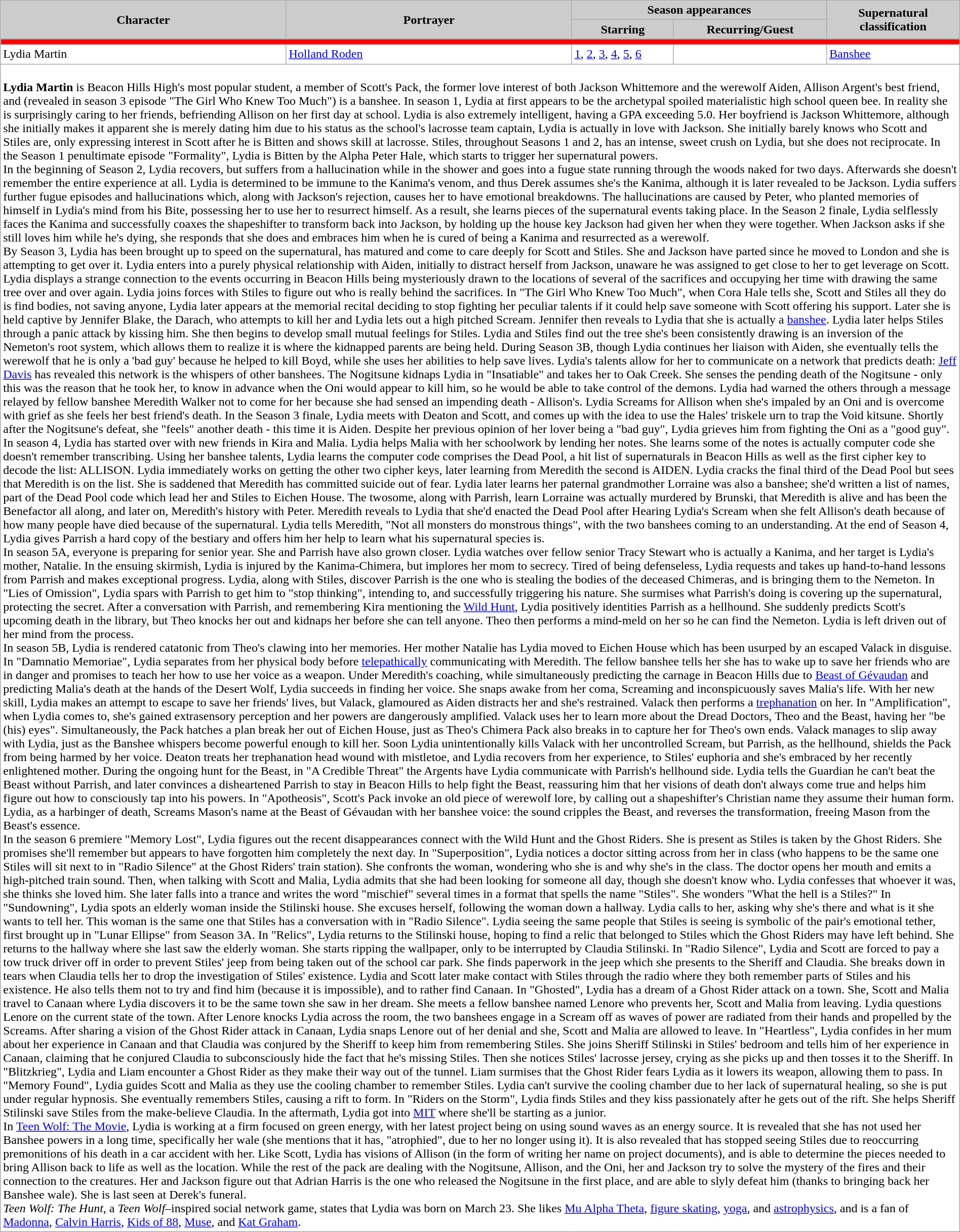<table class="wikitable sortable" style="width:100%; margin-right:auto; background:#fff;">
<tr style="color:black">
<th rowspan="2" style="background:#ccc; width:16%;">Character</th>
<th rowspan="2" style="background:#ccc; width:16%;">Portrayer</th>
<th colspan="2" style="background:#ccc; width:13%;">Season appearances</th>
<th rowspan="2" style="background:#ccc; width:7%;">Supernatural classification</th>
</tr>
<tr>
<th style="background:#ccc;">Starring</th>
<th style="background:#ccc;">Recurring/Guest</th>
</tr>
<tr>
<td colspan="5" style="background:red;"></td>
</tr>
<tr>
<td id="Lydia">Lydia Martin</td>
<td><a href='#'>Holland Roden</a></td>
<td><a href='#'>1</a>, <a href='#'>2</a>, <a href='#'>3</a>, <a href='#'>4</a>, <a href='#'>5</a>, <a href='#'>6</a></td>
<td></td>
<td><a href='#'>Banshee</a></td>
</tr>
<tr>
<td colspan=5><br><strong>Lydia Martin</strong> is Beacon Hills High's most popular student, a member of Scott's Pack, the former love interest of both Jackson Whittemore and the werewolf Aiden, Allison Argent's best friend, and (revealed in season 3 episode "The Girl Who Knew Too Much") is a banshee. In season 1, Lydia at first appears to be the archetypal spoiled materialistic high school queen bee. In reality she is surprisingly caring to her friends, befriending Allison on her first day at school. Lydia is also extremely intelligent, having a GPA exceeding 5.0. Her boyfriend is Jackson Whittemore, although she initially makes it apparent she is merely dating him due to his status as the school's lacrosse team captain, Lydia is actually in love with Jackson. She initially barely knows who Scott and Stiles are, only expressing interest in Scott after he is Bitten and shows skill at lacrosse. Stiles, throughout Seasons 1 and 2, has an intense, sweet crush on Lydia, but she does not reciprocate. In the Season 1 penultimate episode "Formality", Lydia is Bitten by the Alpha Peter Hale, which starts to trigger her supernatural powers.<br>In the beginning of Season 2, Lydia recovers, but suffers from a hallucination while in the shower and goes into a fugue state running through the woods naked for two days. Afterwards she doesn't remember the entire experience at all. Lydia is determined to be immune to the Kanima's venom, and thus Derek assumes she's the Kanima, although it is later revealed to be Jackson. Lydia suffers further fugue episodes and hallucinations which, along with Jackson's rejection, causes her to have emotional breakdowns. The hallucinations are caused by Peter, who planted memories of himself in Lydia's mind from his Bite, possessing her to use her to resurrect himself. As a result, she learns pieces of the supernatural events taking place. In the Season 2 finale, Lydia selflessly faces the Kanima and successfully coaxes the shapeshifter to transform back into Jackson, by holding up the house key Jackson had given her when they were together. When Jackson asks if she still loves him while he's dying, she responds that she does and embraces him when he is cured of being a Kanima and resurrected as a werewolf.<br>By Season 3, Lydia has been brought up to speed on the supernatural, has matured and come to care deeply for Scott and Stiles. She and Jackson have parted since he moved to London and she is attempting to get over it. Lydia enters into a purely physical relationship with Aiden, initially to distract herself from Jackson, unaware he was assigned to get close to her to get leverage on Scott. Lydia displays a strange connection to the events occurring in Beacon Hills being mysteriously drawn to the locations of several of the sacrifices and occupying her time with drawing the same tree over and over again. Lydia joins forces with Stiles to figure out who is really behind the sacrifices. In "The Girl Who Knew Too Much", when Cora Hale tells she, Scott and Stiles all they do is find bodies, not saving anyone, Lydia later appears at the memorial recital deciding to stop fighting her peculiar talents if it could help save someone with Scott offering his support. Later she is held captive by Jennifer Blake, the Darach, who attempts to kill her and Lydia lets out a high pitched Scream. Jennifer then reveals to Lydia that she is actually a <a href='#'>banshee</a>. Lydia later helps Stiles through a panic attack by kissing him. She then begins to develop small mutual feelings for Stiles. Lydia and Stiles find out the tree she's been consistently drawing is an inversion of the Nemeton's root system, which allows them to realize it is where the kidnapped parents are being held. During Season 3B, though Lydia continues her liaison with Aiden, she eventually tells the werewolf that he is only a 'bad guy' because he helped to kill Boyd, while she uses her abilities to help save lives. Lydia's talents allow for her to communicate on a network that predicts death: <a href='#'>Jeff Davis</a> has revealed this network is the whispers of other banshees. The Nogitsune kidnaps Lydia in "Insatiable" and takes her to Oak Creek. She senses the pending death of the Nogitsune - only this was the reason that he took her, to know in advance when the Oni would appear to kill him, so he would be able to take control of the demons. Lydia had warned the others through a message relayed by fellow banshee Meredith Walker not to come for her because she had sensed an impending death - Allison's. Lydia Screams for Allison when she's impaled by an Oni and is overcome with grief as she feels her best friend's death. In the Season 3 finale, Lydia meets with Deaton and Scott, and comes up with the idea to use the Hales' triskele urn to trap the Void kitsune. Shortly after the Nogitsune's defeat, she "feels" another death - this time it is Aiden. Despite her previous opinion of her lover being a "bad guy", Lydia grieves him from fighting the Oni as a "good guy".<br>In season 4, Lydia has started over with new friends in Kira and Malia. Lydia helps Malia with her schoolwork by lending her notes. She learns some of the notes is actually computer code she doesn't remember transcribing. Using her banshee talents, Lydia learns the computer code comprises the Dead Pool, a hit list of supernaturals in Beacon Hills as well as the first cipher key to decode the list: ALLISON. Lydia immediately works on getting the other two cipher keys, later learning from Meredith the second is AIDEN. Lydia cracks the final third of the Dead Pool but sees that Meredith is on the list. She is saddened that Meredith has committed suicide out of fear. Lydia later learns her paternal grandmother Lorraine was also a banshee; she'd written a list of names, part of the Dead Pool code which lead her and Stiles to Eichen House. The twosome, along with Parrish, learn Lorraine was actually murdered by Brunski, that Meredith is alive and has been the Benefactor all along, and later on, Meredith's history with Peter. Meredith reveals to Lydia that she'd enacted the Dead Pool after Hearing Lydia's Scream when she felt Allison's death because of how many people have died because of the supernatural. Lydia tells Meredith, "Not all monsters do monstrous things", with the two banshees coming to an understanding. At the end of Season 4, Lydia gives Parrish a hard copy of the bestiary and offers him her help to learn what his supernatural species is.<br>In season 5A, everyone is preparing for senior year. She and Parrish have also grown closer. Lydia watches over fellow senior Tracy Stewart who is actually a Kanima, and her target is Lydia's mother, Natalie. In the ensuing skirmish, Lydia is injured by the Kanima-Chimera, but implores her mom to secrecy. Tired of being defenseless, Lydia requests and takes up hand-to-hand lessons from Parrish and makes exceptional progress. Lydia, along with Stiles, discover Parrish is the one who is stealing the bodies of the deceased Chimeras, and is bringing them to the Nemeton. In "Lies of Omission", Lydia spars with Parrish to get him to "stop thinking", intending to, and successfully triggering his nature. She surmises what Parrish's doing is covering up the supernatural, protecting the secret. After a conversation with Parrish, and remembering Kira mentioning the <a href='#'>Wild Hunt</a>, Lydia positively identities Parrish as a hellhound. She suddenly predicts Scott's upcoming death in the library, but Theo knocks her out and kidnaps her before she can tell anyone. Theo then performs a mind-meld on her so he can find the Nemeton. Lydia is left driven out of her mind from the process.<br>In season 5B, Lydia is rendered catatonic from Theo's clawing into her memories. Her mother Natalie has Lydia moved to Eichen House which has been usurped by an escaped Valack in disguise. In "Damnatio Memoriae", Lydia separates from her physical body before <a href='#'>telepathically</a> communicating with Meredith. The fellow banshee tells her she has to wake up to save her friends who are in danger and promises to teach her how to use her voice as a weapon. Under Meredith's coaching, while simultaneously predicting the carnage in Beacon Hills due to <a href='#'>Beast of Gévaudan</a> and predicting Malia's death at the hands of the Desert Wolf, Lydia succeeds in finding her voice. She snaps awake from her coma, Screaming and inconspicuously saves Malia's life. With her new skill, Lydia makes an attempt to escape to save her friends' lives, but Valack, glamoured as Aiden distracts her and she's restrained. Valack then performs a <a href='#'>trephanation</a> on her. In "Amplification", when Lydia comes to, she's gained extrasensory perception and her powers are dangerously amplified. Valack uses her to learn more about the Dread Doctors, Theo and the Beast, having her "be (his) eyes". Simultaneously, the Pack hatches a plan break her out of Eichen House, just as Theo's Chimera Pack also breaks in to capture her for Theo's own ends. Valack manages to slip away with Lydia, just as the Banshee whispers become powerful enough to kill her. Soon Lydia unintentionally kills Valack with her uncontrolled Scream, but Parrish, as the hellhound, shields the Pack from being harmed by her voice. Deaton treats her trephanation head wound with mistletoe, and Lydia recovers from her experience, to Stiles' euphoria and she's embraced by her recently enlightened mother. During the ongoing hunt for the Beast, in "A Credible Threat" the Argents have Lydia communicate with Parrish's hellhound side. Lydia tells the Guardian he can't beat the Beast without Parrish, and later convinces a disheartened Parrish to stay in Beacon Hills to help fight the Beast, reassuring him that her visions of death don't always come true and helps him figure out how to consciously tap into his powers. In "Apotheosis", Scott's Pack invoke an old piece of werewolf lore, by calling out a shapeshifter's Christian name they assume their human form. Lydia, as a harbinger of death, Screams Mason's name at the Beast of Gévaudan with her banshee voice: the sound cripples the Beast, and reverses the transformation, freeing Mason from the Beast's essence.<br>In the season 6 premiere "Memory Lost", Lydia figures out the recent disappearances connect with the Wild Hunt and the Ghost Riders. She is present as Stiles is taken by the Ghost Riders. She promises she'll remember but appears to have forgotten him completely the next day. In "Superposition", Lydia notices a doctor sitting across from her in class (who happens to be the same one Stiles will sit next to in "Radio Silence" at the Ghost Riders' train station). She confronts the woman, wondering who she is and why she's in the class. The doctor opens her mouth and emits a high-pitched train sound. Then, when talking with Scott and Malia, Lydia admits that she had been looking for someone all day, though she doesn't know who. Lydia confesses that whoever it was, she thinks she loved him. She later falls into a trance and writes the word "mischief" several times in a format that spells the name "Stiles". She wonders "What the hell is a Stiles?" In "Sundowning", Lydia spots an elderly woman inside the Stilinski house. She excuses herself, following the woman down a hallway. Lydia calls to her, asking why she's there and what is it she wants to tell her. This woman is the same one that Stiles has a conversation with in "Radio Silence". Lydia seeing the same people that Stiles is seeing is symbolic of the pair's emotional tether, first brought up in "Lunar Ellipse" from Season 3A. In "Relics", Lydia returns to the Stilinski house, hoping to find a relic that belonged to Stiles which the Ghost Riders may have left behind. She returns to the hallway where she last saw the elderly woman. She starts ripping the wallpaper, only to be interrupted by Claudia Stilinski. In "Radio Silence", Lydia and Scott are forced to pay a tow truck driver off in order to prevent Stiles' jeep from being taken out of the school car park. She finds paperwork in the jeep which she presents to the Sheriff and Claudia. She breaks down in tears when Claudia tells her to drop the investigation of Stiles' existence. Lydia and Scott later make contact with Stiles through the radio where they both remember parts of Stiles and his existence. He also tells them not to try and find him (because it is impossible), and to rather find Canaan. In "Ghosted", Lydia has a dream of a Ghost Rider attack on a town. She, Scott and Malia travel to Canaan where Lydia discovers it to be the same town she saw in her dream. She meets a fellow banshee named Lenore who prevents her, Scott and Malia from leaving. Lydia questions Lenore on the current state of the town. After Lenore knocks Lydia across the room, the two banshees engage in a Scream off as waves of power are radiated from their hands and propelled by the Screams. After sharing a vision of the Ghost Rider attack in Canaan, Lydia snaps Lenore out of her denial and she, Scott and Malia are allowed to leave. In "Heartless", Lydia confides in her mum about her experience in Canaan and that Claudia was conjured by the Sheriff to keep him from remembering Stiles. She joins Sheriff Stilinski in Stiles' bedroom and tells him of her experience in Canaan, claiming that he conjured Claudia to subconsciously hide the fact that he's missing Stiles. Then she notices Stiles' lacrosse jersey, crying as she picks up and then tosses it to the Sheriff. In "Blitzkrieg", Lydia and Liam encounter a Ghost Rider as they make their way out of the tunnel. Liam surmises that the Ghost Rider fears Lydia as it lowers its weapon, allowing them to pass. In "Memory Found", Lydia guides Scott and Malia as they use the cooling chamber to remember Stiles. Lydia can't survive the cooling chamber due to her lack of supernatural healing, so she is put under regular hypnosis. She eventually remembers Stiles, causing a rift to form. In "Riders on the Storm", Lydia finds Stiles and they kiss passionately after he gets out of the rift. She helps Sheriff Stilinski save Stiles from the make-believe Claudia. In the aftermath, Lydia got into <a href='#'>MIT</a> where she'll be starting as a junior.<br>In <a href='#'>Teen Wolf: The Movie</a>, Lydia is working at a firm focused on green energy, with her latest project being on using sound waves as an energy source. It is revealed that she has not used her Banshee powers in a long time, specifically her wale (she mentions that it has, "atrophied", due to her no longer using it). It is also revealed that has stopped seeing Stiles due to reoccurring premonitions of his death in a car accident with her. Like Scott, Lydia has visions of Allison (in the form of writing her name on project documents), and is able to determine the pieces needed to bring Allison back to life as well as the location. While the rest of the pack are dealing with the Nogitsune, Allison, and the Oni, her and Jackson try to solve the mystery of the fires and their connection to the creatures. Her and Jackson figure out that Adrian Harris is the one who released the Nogitsune in the first place, and are able to slyly defeat him (thanks to bringing back her Banshee wale). She is last seen at Derek's funeral.<br><em>Teen Wolf: The Hunt</em>, a <em>Teen Wolf</em>–inspired social network game, states that Lydia was born on March 23. She likes <a href='#'>Mu Alpha Theta</a>, <a href='#'>figure skating</a>, <a href='#'>yoga</a>, and <a href='#'>astrophysics</a>, and is a fan of <a href='#'>Madonna</a>, <a href='#'>Calvin Harris</a>, <a href='#'>Kids of 88</a>, <a href='#'>Muse</a>, and <a href='#'>Kat Graham</a>.</td>
</tr>
</table>
